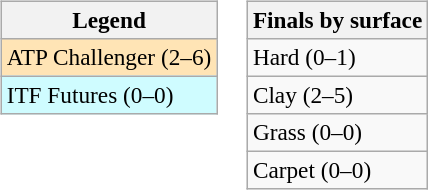<table>
<tr valign=top>
<td><br><table class=wikitable style=font-size:97%>
<tr>
<th>Legend</th>
</tr>
<tr bgcolor=moccasin>
<td>ATP Challenger (2–6)</td>
</tr>
<tr bgcolor=cffcff>
<td>ITF Futures (0–0)</td>
</tr>
</table>
</td>
<td><br><table class=wikitable style=font-size:97%>
<tr>
<th>Finals by surface</th>
</tr>
<tr>
<td>Hard (0–1)</td>
</tr>
<tr>
<td>Clay (2–5)</td>
</tr>
<tr>
<td>Grass (0–0)</td>
</tr>
<tr>
<td>Carpet (0–0)</td>
</tr>
</table>
</td>
</tr>
</table>
